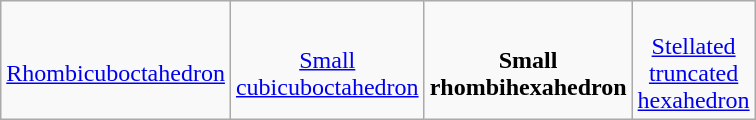<table class="wikitable" width="400" style="vertical-align:top;text-align:center">
<tr>
<td><br><a href='#'>Rhombicuboctahedron</a></td>
<td><br><a href='#'>Small cubicuboctahedron</a></td>
<td><br><strong>Small rhombihexahedron</strong></td>
<td><br><a href='#'>Stellated truncated hexahedron</a></td>
</tr>
</table>
